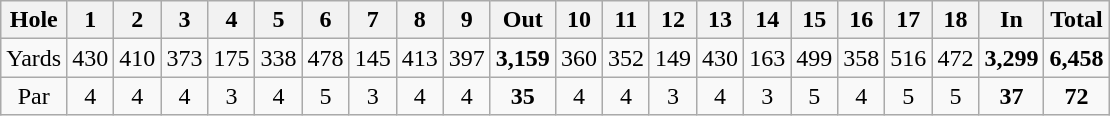<table class="wikitable" style="text-align:center">
<tr>
<th>Hole</th>
<th>1</th>
<th>2</th>
<th>3</th>
<th>4</th>
<th>5</th>
<th>6</th>
<th>7</th>
<th>8</th>
<th>9</th>
<th>Out</th>
<th>10</th>
<th>11</th>
<th>12</th>
<th>13</th>
<th>14</th>
<th>15</th>
<th>16</th>
<th>17</th>
<th>18</th>
<th>In</th>
<th>Total</th>
</tr>
<tr>
<td>Yards</td>
<td>430</td>
<td>410</td>
<td>373</td>
<td>175</td>
<td>338</td>
<td>478</td>
<td>145</td>
<td>413</td>
<td>397</td>
<td><strong>3,159</strong></td>
<td>360</td>
<td>352</td>
<td>149</td>
<td>430</td>
<td>163</td>
<td>499</td>
<td>358</td>
<td>516</td>
<td>472</td>
<td><strong>3,299</strong></td>
<td><strong>6,458</strong></td>
</tr>
<tr>
<td>Par</td>
<td>4</td>
<td>4</td>
<td>4</td>
<td>3</td>
<td>4</td>
<td>5</td>
<td>3</td>
<td>4</td>
<td>4</td>
<td><strong>35</strong></td>
<td>4</td>
<td>4</td>
<td>3</td>
<td>4</td>
<td>3</td>
<td>5</td>
<td>4</td>
<td>5</td>
<td>5</td>
<td><strong>37</strong></td>
<td><strong>72</strong></td>
</tr>
</table>
